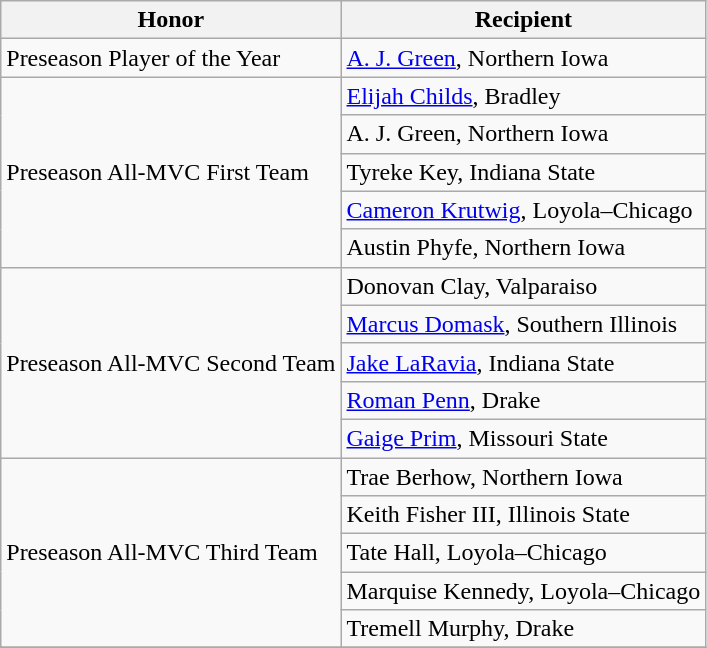<table class="wikitable" border="1">
<tr>
<th>Honor</th>
<th>Recipient</th>
</tr>
<tr>
<td>Preseason Player of the Year</td>
<td><a href='#'>A. J. Green</a>, Northern Iowa</td>
</tr>
<tr>
<td rowspan=5 valign=middle>Preseason All-MVC First Team</td>
<td><a href='#'>Elijah Childs</a>, Bradley</td>
</tr>
<tr>
<td>A. J. Green, Northern Iowa</td>
</tr>
<tr>
<td>Tyreke Key, Indiana State</td>
</tr>
<tr>
<td><a href='#'>Cameron Krutwig</a>, Loyola–Chicago</td>
</tr>
<tr>
<td>Austin Phyfe, Northern Iowa</td>
</tr>
<tr>
<td rowspan=5 valign=middle>Preseason All-MVC Second Team</td>
<td>Donovan Clay, Valparaiso</td>
</tr>
<tr>
<td><a href='#'>Marcus Domask</a>, Southern Illinois</td>
</tr>
<tr>
<td><a href='#'>Jake LaRavia</a>, Indiana State</td>
</tr>
<tr>
<td><a href='#'>Roman Penn</a>, Drake</td>
</tr>
<tr>
<td><a href='#'>Gaige Prim</a>, Missouri State</td>
</tr>
<tr>
<td rowspan=5 valign=middle>Preseason All-MVC Third Team</td>
<td>Trae Berhow, Northern Iowa</td>
</tr>
<tr>
<td>Keith Fisher III, Illinois State</td>
</tr>
<tr>
<td>Tate Hall, Loyola–Chicago</td>
</tr>
<tr>
<td>Marquise Kennedy, Loyola–Chicago</td>
</tr>
<tr>
<td>Tremell Murphy, Drake</td>
</tr>
<tr>
</tr>
</table>
